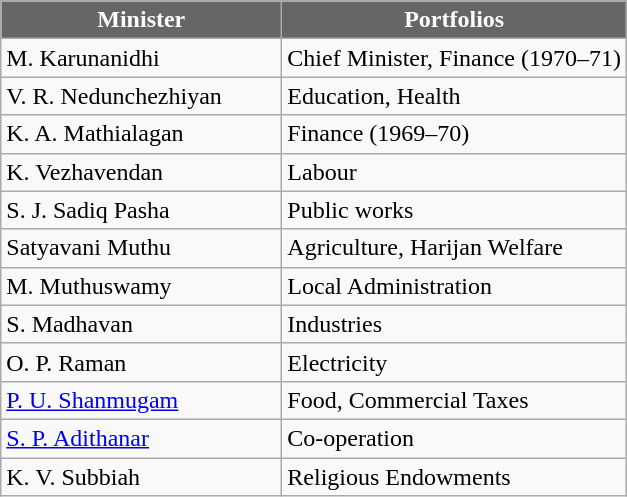<table class="wikitable">
<tr>
<th style="background:#666; color:white; width:180px;">Minister</th>
<th style="background:#666; color:white;">Portfolios</th>
</tr>
<tr>
<td>M. Karunanidhi</td>
<td>Chief Minister, Finance (1970–71)</td>
</tr>
<tr>
<td>V. R. Nedunchezhiyan</td>
<td>Education, Health</td>
</tr>
<tr>
<td>K. A. Mathialagan</td>
<td>Finance (1969–70)</td>
</tr>
<tr>
<td>K. Vezhavendan</td>
<td>Labour</td>
</tr>
<tr>
<td>S. J. Sadiq Pasha</td>
<td>Public works</td>
</tr>
<tr>
<td>Satyavani Muthu</td>
<td>Agriculture, Harijan Welfare</td>
</tr>
<tr>
<td>M. Muthuswamy</td>
<td>Local Administration</td>
</tr>
<tr>
<td>S. Madhavan</td>
<td>Industries</td>
</tr>
<tr>
<td>O. P. Raman</td>
<td>Electricity</td>
</tr>
<tr>
<td><a href='#'>P. U. Shanmugam</a></td>
<td>Food, Commercial Taxes</td>
</tr>
<tr>
<td><a href='#'>S. P. Adithanar</a></td>
<td>Co-operation</td>
</tr>
<tr>
<td>K. V. Subbiah</td>
<td>Religious Endowments</td>
</tr>
</table>
